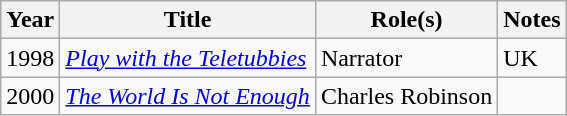<table class="wikitable">
<tr>
<th>Year</th>
<th>Title</th>
<th>Role(s)</th>
<th>Notes</th>
</tr>
<tr>
<td>1998</td>
<td><em><a href='#'>Play with the Teletubbies</a></em></td>
<td>Narrator</td>
<td>UK</td>
</tr>
<tr>
<td>2000</td>
<td><em><a href='#'>The World Is Not Enough</a></em></td>
<td>Charles Robinson</td>
<td></td>
</tr>
</table>
